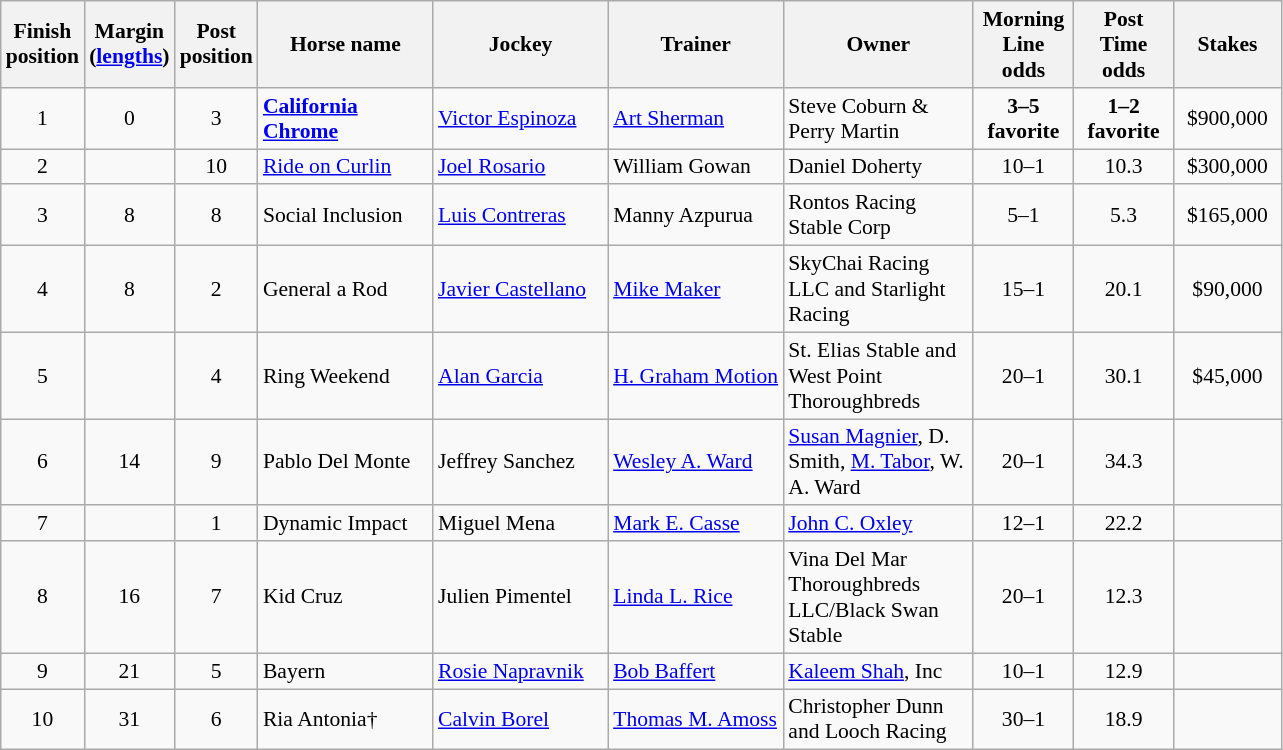<table class="wikitable sortable" | border="2" cellpadding="1" style="border-collapse: collapse; font-size:90%">
<tr>
<th scope="col" width="45px">Finish <br> position</th>
<th scope=>Margin<br> <span>(<a href='#'>lengths</a>)</span></th>
<th scope="col" width="40px">Post <br> position</th>
<th scope="col" width="110px">Horse name</th>
<th scope="col" width="110px">Jockey</th>
<th scope="col" width="110px">Trainer</th>
<th scope="col" width="120px">Owner</th>
<th scope="col" width="60px">Morning Line <br> odds</th>
<th scope="col" width="60px">Post Time <br> odds</th>
<th scope="col" width="65px">Stakes</th>
</tr>
<tr>
<td align=center>1</td>
<td align=center>0</td>
<td align=center>3</td>
<td><strong><a href='#'>California Chrome</a></strong></td>
<td><a href='#'>Victor Espinoza</a></td>
<td><a href='#'>Art Sherman</a></td>
<td>Steve Coburn & Perry Martin</td>
<td align=center><strong>3–5</strong>  <br> <strong><span>favorite</span></strong></td>
<td align=center><strong>1–2</strong>  <br> <strong><span>favorite</span></strong></td>
<td align=center>$900,000</td>
</tr>
<tr>
<td align=center>2</td>
<td align=center></td>
<td align=center>10</td>
<td><a href='#'>Ride on Curlin</a></td>
<td><a href='#'>Joel Rosario</a></td>
<td>William Gowan</td>
<td>Daniel Doherty</td>
<td align=center>10–1</td>
<td align=center>10.3</td>
<td align=center>$300,000</td>
</tr>
<tr>
<td align=center>3</td>
<td align=center>8</td>
<td align=center>8</td>
<td>Social Inclusion</td>
<td><a href='#'>Luis Contreras</a></td>
<td>Manny Azpurua</td>
<td>Rontos Racing Stable Corp</td>
<td align=center>5–1</td>
<td align=center>5.3</td>
<td align=center>$165,000</td>
</tr>
<tr>
<td align=center>4</td>
<td align=center>8</td>
<td align=center>2</td>
<td>General a Rod</td>
<td><a href='#'>Javier Castellano</a></td>
<td><a href='#'>Mike Maker</a></td>
<td>SkyChai Racing LLC and Starlight Racing</td>
<td align=center>15–1</td>
<td align=center>20.1</td>
<td align=center>$90,000</td>
</tr>
<tr>
<td align=center>5</td>
<td align=center></td>
<td align=center>4</td>
<td>Ring Weekend</td>
<td><a href='#'>Alan Garcia</a></td>
<td><a href='#'>H. Graham Motion</a></td>
<td>St. Elias Stable and West Point Thoroughbreds</td>
<td align=center>20–1</td>
<td align=center>30.1</td>
<td align=center>$45,000</td>
</tr>
<tr>
<td align=center>6</td>
<td align=center>14</td>
<td align=center>9</td>
<td>Pablo Del Monte</td>
<td>Jeffrey Sanchez</td>
<td><a href='#'>Wesley A. Ward</a></td>
<td><a href='#'>Susan Magnier</a>, D. Smith, <a href='#'>M. Tabor</a>, W. A. Ward</td>
<td align=center>20–1</td>
<td align=center>34.3</td>
<td align=center></td>
</tr>
<tr>
<td align=center>7</td>
<td align=center></td>
<td align=center>1</td>
<td>Dynamic Impact</td>
<td>Miguel Mena</td>
<td><a href='#'>Mark E. Casse</a></td>
<td><a href='#'>John C. Oxley</a></td>
<td align=center>12–1</td>
<td align=center>22.2</td>
<td align=center></td>
</tr>
<tr>
<td align=center>8</td>
<td align=center>16</td>
<td align=center>7</td>
<td>Kid Cruz</td>
<td>Julien Pimentel</td>
<td><a href='#'>Linda L. Rice</a></td>
<td>Vina Del Mar Thoroughbreds LLC/Black Swan Stable</td>
<td align=center>20–1</td>
<td align=center>12.3</td>
<td align=center></td>
</tr>
<tr>
<td align=center>9</td>
<td align=center>21</td>
<td align=center>5</td>
<td>Bayern</td>
<td><a href='#'>Rosie Napravnik</a></td>
<td><a href='#'>Bob Baffert</a></td>
<td><a href='#'>Kaleem Shah</a>, Inc</td>
<td align=center>10–1</td>
<td align=center>12.9</td>
<td align=center></td>
</tr>
<tr>
<td align=center>10</td>
<td align=center>31</td>
<td align=center>6</td>
<td>Ria Antonia†</td>
<td><a href='#'>Calvin Borel</a></td>
<td><a href='#'>Thomas M. Amoss</a></td>
<td>Christopher Dunn and Looch Racing</td>
<td align=center>30–1</td>
<td align=center>18.9</td>
<td align=center></td>
</tr>
</table>
